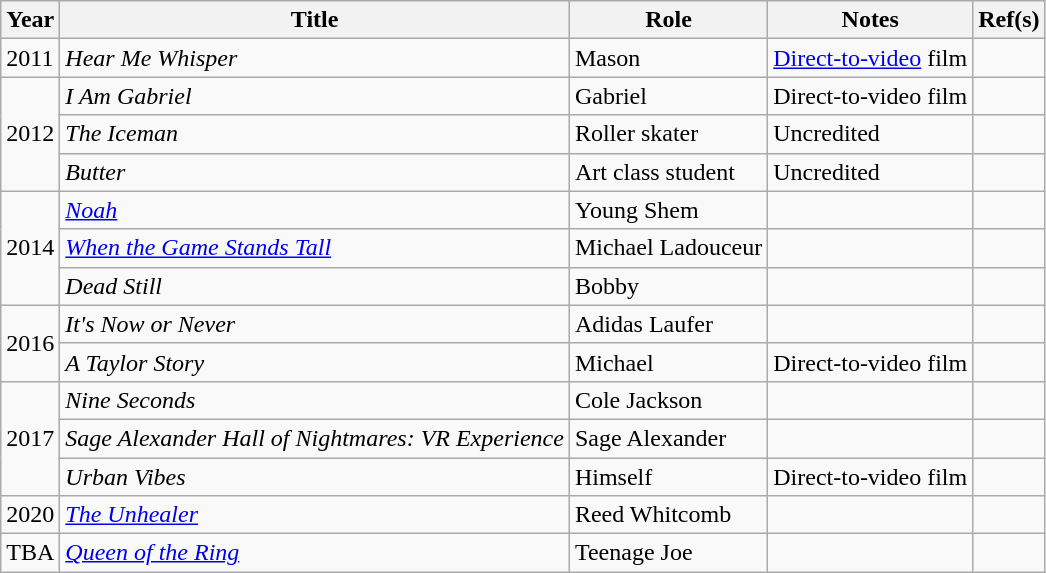<table class="wikitable sortable">
<tr>
<th>Year</th>
<th>Title</th>
<th>Role</th>
<th>Notes</th>
<th>Ref(s)</th>
</tr>
<tr>
<td>2011</td>
<td><em>Hear Me Whisper</em></td>
<td>Mason</td>
<td><a href='#'>Direct-to-video</a> film</td>
<td></td>
</tr>
<tr>
<td rowspan="3">2012</td>
<td><em>I Am Gabriel</em></td>
<td>Gabriel</td>
<td>Direct-to-video film</td>
<td></td>
</tr>
<tr>
<td><em>The Iceman</em></td>
<td>Roller skater</td>
<td>Uncredited</td>
<td></td>
</tr>
<tr>
<td><em>Butter</em></td>
<td>Art class student</td>
<td>Uncredited</td>
<td></td>
</tr>
<tr>
<td rowspan="3">2014</td>
<td><a href='#'><em>Noah</em></a></td>
<td>Young Shem</td>
<td></td>
<td></td>
</tr>
<tr>
<td><em><a href='#'>When the Game Stands Tall</a></em></td>
<td>Michael Ladouceur</td>
<td></td>
<td></td>
</tr>
<tr>
<td><em>Dead Still</em></td>
<td>Bobby</td>
<td></td>
<td></td>
</tr>
<tr>
<td rowspan="2">2016</td>
<td><em>It's Now or Never</em></td>
<td>Adidas Laufer</td>
<td></td>
<td></td>
</tr>
<tr>
<td><em>A Taylor Story</em></td>
<td>Michael</td>
<td>Direct-to-video film</td>
<td></td>
</tr>
<tr>
<td rowspan="3">2017</td>
<td><em>Nine Seconds</em></td>
<td>Cole Jackson</td>
<td></td>
<td></td>
</tr>
<tr>
<td><em>Sage Alexander Hall of Nightmares: VR Experience</em></td>
<td>Sage Alexander</td>
<td></td>
<td></td>
</tr>
<tr>
<td><em>Urban Vibes</em></td>
<td>Himself</td>
<td>Direct-to-video film</td>
<td></td>
</tr>
<tr>
<td>2020</td>
<td><em><a href='#'>The Unhealer</a></em></td>
<td>Reed Whitcomb</td>
<td></td>
<td></td>
</tr>
<tr>
<td>TBA</td>
<td><em><a href='#'>Queen of the Ring</a></em></td>
<td>Teenage Joe</td>
<td></td>
<td></td>
</tr>
</table>
